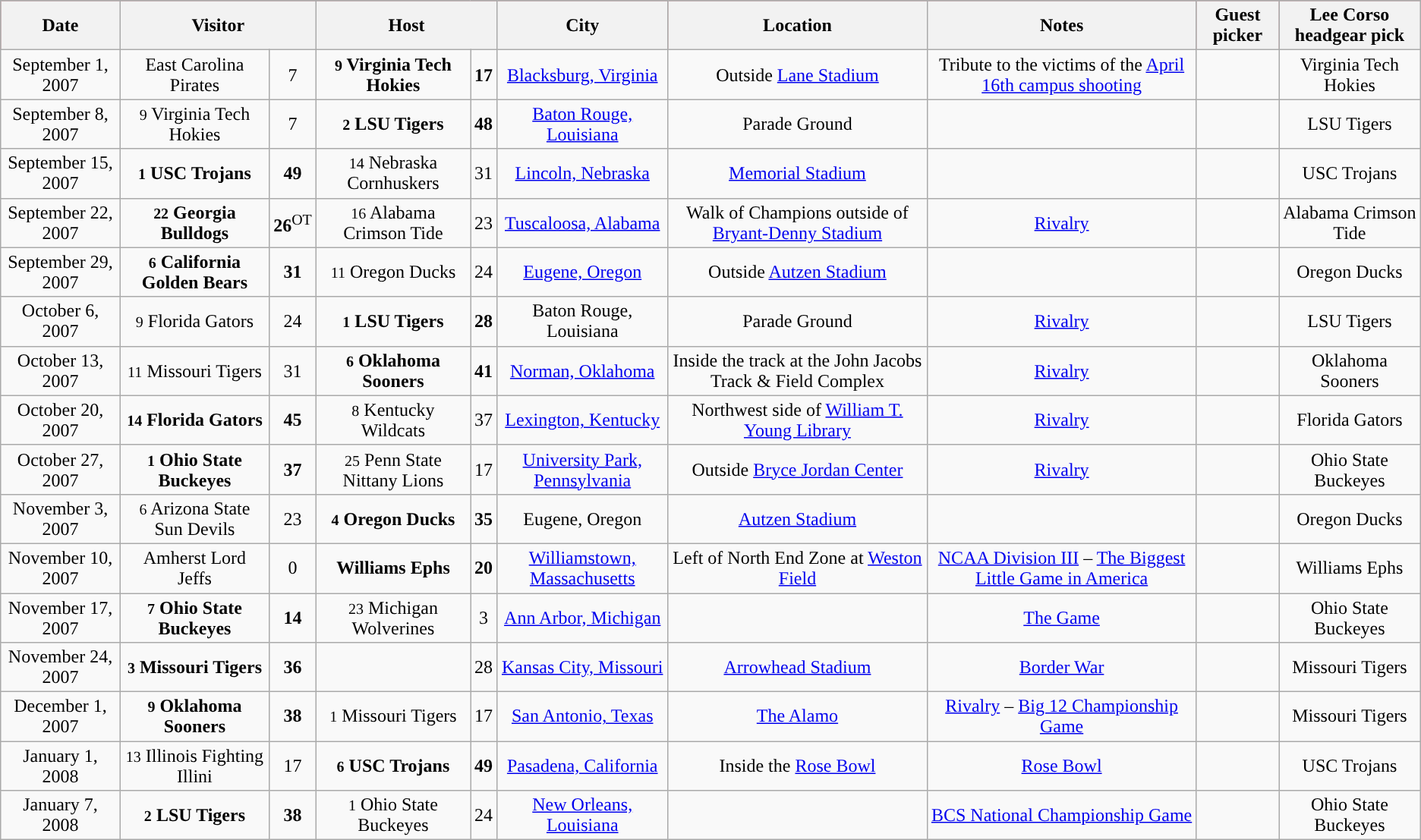<table class="wikitable" style="text-align:center">
<tr style="background:#A32638;"|>
<th>Date</th>
<th colspan=2>Visitor</th>
<th colspan=2>Host</th>
<th>City</th>
<th>Location</th>
<th>Notes</th>
<th>Guest picker</th>
<th>Lee Corso headgear pick</th>
</tr>
<tr>
<td>September 1, 2007</td>
<td>East Carolina Pirates</td>
<td>7</td>
<td><strong><small>9</small> Virginia Tech Hokies</strong></td>
<td><strong>17</strong></td>
<td><a href='#'>Blacksburg, Virginia</a></td>
<td>Outside <a href='#'>Lane Stadium</a></td>
<td>Tribute to the victims of the <a href='#'>April 16th campus shooting</a></td>
<td></td>
<td>Virginia Tech Hokies</td>
</tr>
<tr>
<td>September 8, 2007</td>
<td><small>9</small> Virginia Tech Hokies</td>
<td>7</td>
<td><strong><small>2</small> LSU Tigers</strong></td>
<td><strong>48</strong></td>
<td><a href='#'>Baton Rouge, Louisiana</a></td>
<td>Parade Ground</td>
<td></td>
<td></td>
<td>LSU Tigers</td>
</tr>
<tr>
<td>September 15, 2007</td>
<td><strong><small>1</small> USC Trojans</strong></td>
<td><strong>49</strong></td>
<td><small>14</small> Nebraska Cornhuskers</td>
<td>31</td>
<td><a href='#'>Lincoln, Nebraska</a></td>
<td><a href='#'>Memorial Stadium</a></td>
<td></td>
<td></td>
<td>USC Trojans</td>
</tr>
<tr>
<td>September 22, 2007</td>
<td><strong><small>22</small> Georgia Bulldogs</strong></td>
<td><strong>26</strong><sup>OT</sup></td>
<td><small>16</small> Alabama Crimson Tide</td>
<td>23</td>
<td><a href='#'>Tuscaloosa, Alabama</a></td>
<td>Walk of Champions outside of <a href='#'>Bryant-Denny Stadium</a></td>
<td><a href='#'>Rivalry</a></td>
<td></td>
<td>Alabama Crimson Tide</td>
</tr>
<tr>
<td>September 29, 2007</td>
<td><strong><small>6</small> California Golden Bears</strong></td>
<td><strong>31</strong></td>
<td><small>11</small> Oregon Ducks</td>
<td>24</td>
<td><a href='#'>Eugene, Oregon</a></td>
<td>Outside <a href='#'>Autzen Stadium</a></td>
<td></td>
<td></td>
<td>Oregon Ducks</td>
</tr>
<tr>
<td>October 6, 2007</td>
<td><small>9</small> Florida Gators</td>
<td>24</td>
<td><strong><small>1</small> LSU Tigers</strong></td>
<td><strong>28</strong></td>
<td>Baton Rouge, Louisiana</td>
<td>Parade Ground</td>
<td><a href='#'>Rivalry</a></td>
<td></td>
<td>LSU Tigers</td>
</tr>
<tr>
<td>October 13, 2007</td>
<td><small>11</small> Missouri Tigers</td>
<td>31</td>
<td><strong><small>6</small> Oklahoma Sooners</strong></td>
<td><strong>41</strong></td>
<td><a href='#'>Norman, Oklahoma</a></td>
<td>Inside the track at the John Jacobs Track & Field Complex</td>
<td><a href='#'>Rivalry</a></td>
<td></td>
<td>Oklahoma Sooners</td>
</tr>
<tr>
<td>October 20, 2007</td>
<td><strong><small>14</small> Florida Gators</strong></td>
<td><strong>45</strong></td>
<td><small>8</small> Kentucky Wildcats</td>
<td>37</td>
<td><a href='#'>Lexington, Kentucky</a></td>
<td>Northwest side of <a href='#'>William T. Young Library</a></td>
<td><a href='#'>Rivalry</a></td>
<td></td>
<td>Florida Gators</td>
</tr>
<tr>
<td>October 27, 2007</td>
<td><strong><small>1</small> Ohio State Buckeyes</strong></td>
<td><strong>37</strong></td>
<td><small>25</small> Penn State Nittany Lions</td>
<td>17</td>
<td><a href='#'>University Park, Pennsylvania</a></td>
<td>Outside <a href='#'>Bryce Jordan Center</a></td>
<td><a href='#'>Rivalry</a></td>
<td></td>
<td>Ohio State Buckeyes</td>
</tr>
<tr>
<td>November 3, 2007</td>
<td><small>6</small> Arizona State Sun Devils</td>
<td>23</td>
<td><strong><small>4</small> Oregon Ducks</strong></td>
<td><strong>35</strong></td>
<td>Eugene, Oregon</td>
<td><a href='#'>Autzen Stadium</a></td>
<td></td>
<td></td>
<td>Oregon Ducks</td>
</tr>
<tr>
<td>November 10, 2007</td>
<td>Amherst Lord Jeffs</td>
<td>0</td>
<td><strong>Williams Ephs</strong></td>
<td><strong>20</strong></td>
<td><a href='#'>Williamstown, Massachusetts</a></td>
<td>Left of North End Zone at <a href='#'>Weston Field</a></td>
<td><a href='#'>NCAA Division III</a> – <a href='#'>The Biggest Little Game in America</a></td>
<td></td>
<td>Williams Ephs</td>
</tr>
<tr>
<td>November 17, 2007</td>
<td><strong><small>7</small> Ohio State Buckeyes</strong></td>
<td><strong>14</strong></td>
<td><small>23</small> Michigan Wolverines</td>
<td>3</td>
<td><a href='#'>Ann Arbor, Michigan</a></td>
<td></td>
<td><a href='#'>The Game</a></td>
<td></td>
<td>Ohio State Buckeyes</td>
</tr>
<tr>
<td>November 24, 2007</td>
<td><strong><small>3</small> Missouri Tigers</strong></td>
<td><strong>36</strong></td>
<td></td>
<td>28</td>
<td><a href='#'>Kansas City, Missouri</a></td>
<td><a href='#'>Arrowhead Stadium</a></td>
<td><a href='#'>Border War</a></td>
<td></td>
<td>Missouri Tigers</td>
</tr>
<tr>
<td>December 1, 2007</td>
<td><strong><small>9</small> Oklahoma Sooners</strong></td>
<td><strong>38</strong></td>
<td><small>1</small> Missouri Tigers</td>
<td>17</td>
<td><a href='#'>San Antonio, Texas</a></td>
<td><a href='#'>The Alamo</a></td>
<td><a href='#'>Rivalry</a> – <a href='#'>Big 12 Championship Game</a></td>
<td></td>
<td>Missouri Tigers</td>
</tr>
<tr>
<td>January 1, 2008</td>
<td><small>13</small> Illinois Fighting Illini</td>
<td>17</td>
<td><strong><small>6</small> USC Trojans</strong></td>
<td><strong>49</strong></td>
<td><a href='#'>Pasadena, California</a></td>
<td>Inside the <a href='#'>Rose Bowl</a></td>
<td><a href='#'>Rose Bowl</a></td>
<td></td>
<td>USC Trojans</td>
</tr>
<tr>
<td>January 7, 2008</td>
<td><strong><small>2</small> LSU Tigers</strong></td>
<td><strong>38</strong></td>
<td><small>1</small> Ohio State Buckeyes</td>
<td>24</td>
<td><a href='#'>New Orleans, Louisiana</a></td>
<td></td>
<td><a href='#'>BCS National Championship Game</a></td>
<td></td>
<td>Ohio State Buckeyes</td>
</tr>
</table>
